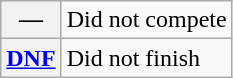<table class="wikitable">
<tr>
<th scope="row">—</th>
<td>Did not compete</td>
</tr>
<tr>
<th scope="row"><a href='#'>DNF</a></th>
<td>Did not finish</td>
</tr>
</table>
